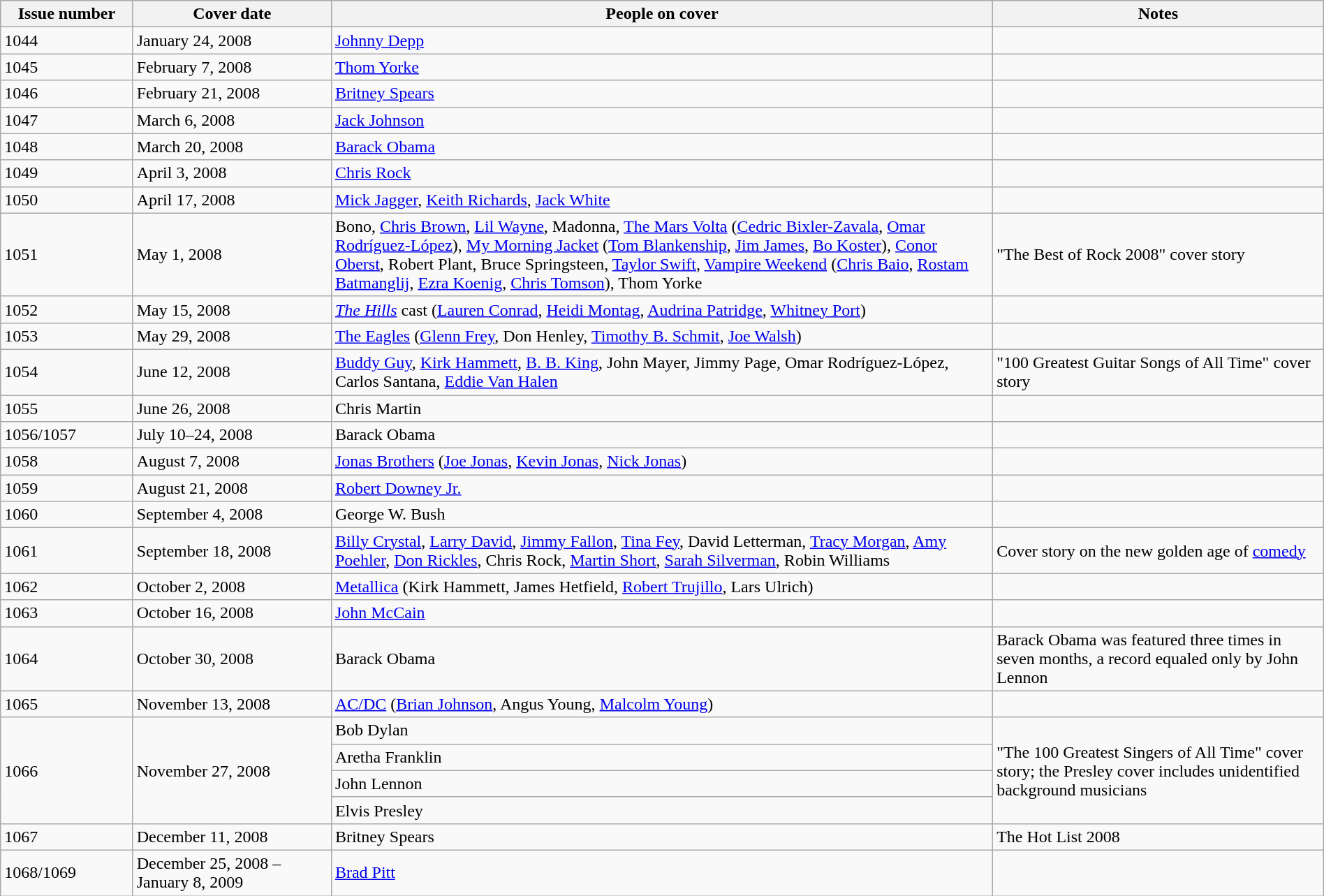<table class="wikitable sortable" style="margin:auto;width:100%;">
<tr style="background:#ccf;">
<th style="width:10%;">Issue number</th>
<th style="width:15%;">Cover date</th>
<th style="width:50%;">People on cover</th>
<th style="width:25%;">Notes</th>
</tr>
<tr>
<td>1044</td>
<td>January 24, 2008</td>
<td><a href='#'>Johnny Depp</a></td>
<td></td>
</tr>
<tr>
<td>1045</td>
<td>February 7, 2008</td>
<td><a href='#'>Thom Yorke</a></td>
<td></td>
</tr>
<tr>
<td>1046</td>
<td>February 21, 2008</td>
<td><a href='#'>Britney Spears</a></td>
<td></td>
</tr>
<tr>
<td>1047</td>
<td>March 6, 2008</td>
<td><a href='#'>Jack Johnson</a></td>
<td></td>
</tr>
<tr>
<td>1048</td>
<td>March 20, 2008</td>
<td><a href='#'>Barack Obama</a></td>
<td></td>
</tr>
<tr>
<td>1049</td>
<td>April 3, 2008</td>
<td><a href='#'>Chris Rock</a></td>
<td></td>
</tr>
<tr>
<td>1050</td>
<td>April 17, 2008</td>
<td><a href='#'>Mick Jagger</a>, <a href='#'>Keith Richards</a>, <a href='#'>Jack White</a></td>
<td></td>
</tr>
<tr>
<td>1051</td>
<td>May 1, 2008</td>
<td>Bono, <a href='#'>Chris Brown</a>, <a href='#'>Lil Wayne</a>, Madonna, <a href='#'>The Mars Volta</a> (<a href='#'>Cedric Bixler-Zavala</a>, <a href='#'>Omar Rodríguez-López</a>), <a href='#'>My Morning Jacket</a> (<a href='#'>Tom Blankenship</a>, <a href='#'>Jim James</a>, <a href='#'>Bo Koster</a>), <a href='#'>Conor Oberst</a>, Robert Plant, Bruce Springsteen, <a href='#'>Taylor Swift</a>, <a href='#'>Vampire Weekend</a> (<a href='#'>Chris Baio</a>, <a href='#'>Rostam Batmanglij</a>, <a href='#'>Ezra Koenig</a>, <a href='#'>Chris Tomson</a>), Thom Yorke</td>
<td>"The Best of Rock 2008" cover story</td>
</tr>
<tr>
<td>1052</td>
<td>May 15, 2008</td>
<td><em><a href='#'>The Hills</a></em> cast (<a href='#'>Lauren Conrad</a>, <a href='#'>Heidi Montag</a>, <a href='#'>Audrina Patridge</a>, <a href='#'>Whitney Port</a>)</td>
<td></td>
</tr>
<tr>
<td>1053</td>
<td>May 29, 2008</td>
<td><a href='#'>The Eagles</a> (<a href='#'>Glenn Frey</a>, Don Henley, <a href='#'>Timothy B. Schmit</a>, <a href='#'>Joe Walsh</a>)</td>
<td></td>
</tr>
<tr>
<td>1054</td>
<td>June 12, 2008</td>
<td><a href='#'>Buddy Guy</a>, <a href='#'>Kirk Hammett</a>, <a href='#'>B. B. King</a>, John Mayer, Jimmy Page, Omar Rodríguez-López, Carlos Santana, <a href='#'>Eddie Van Halen</a></td>
<td>"100 Greatest Guitar Songs of All Time" cover story</td>
</tr>
<tr>
<td>1055</td>
<td>June 26, 2008</td>
<td>Chris Martin</td>
<td></td>
</tr>
<tr>
<td>1056/1057</td>
<td>July 10–24, 2008</td>
<td>Barack Obama</td>
<td></td>
</tr>
<tr>
<td>1058</td>
<td>August 7, 2008</td>
<td><a href='#'>Jonas Brothers</a> (<a href='#'>Joe Jonas</a>, <a href='#'>Kevin Jonas</a>, <a href='#'>Nick Jonas</a>)</td>
<td></td>
</tr>
<tr>
<td>1059</td>
<td>August 21, 2008</td>
<td><a href='#'>Robert Downey Jr.</a></td>
<td></td>
</tr>
<tr>
<td>1060</td>
<td>September 4, 2008</td>
<td>George W. Bush</td>
<td></td>
</tr>
<tr>
<td>1061</td>
<td>September 18, 2008</td>
<td><a href='#'>Billy Crystal</a>, <a href='#'>Larry David</a>, <a href='#'>Jimmy Fallon</a>, <a href='#'>Tina Fey</a>, David Letterman, <a href='#'>Tracy Morgan</a>, <a href='#'>Amy Poehler</a>, <a href='#'>Don Rickles</a>, Chris Rock, <a href='#'>Martin Short</a>, <a href='#'>Sarah Silverman</a>, Robin Williams</td>
<td>Cover story on the new golden age of <a href='#'>comedy</a></td>
</tr>
<tr>
<td>1062</td>
<td>October 2, 2008</td>
<td><a href='#'>Metallica</a> (Kirk Hammett, James Hetfield, <a href='#'>Robert Trujillo</a>, Lars Ulrich)</td>
<td></td>
</tr>
<tr>
<td>1063</td>
<td>October 16, 2008</td>
<td><a href='#'>John McCain</a></td>
<td></td>
</tr>
<tr>
<td>1064</td>
<td>October 30, 2008</td>
<td>Barack Obama</td>
<td>Barack Obama was featured three times in seven months, a record equaled only by John Lennon</td>
</tr>
<tr>
<td>1065</td>
<td>November 13, 2008</td>
<td><a href='#'>AC/DC</a> (<a href='#'>Brian Johnson</a>, Angus Young, <a href='#'>Malcolm Young</a>)</td>
<td></td>
</tr>
<tr>
<td rowspan="4">1066</td>
<td rowspan="4">November 27, 2008</td>
<td>Bob Dylan</td>
<td rowspan="4">"The 100 Greatest Singers of All Time" cover story; the Presley cover includes unidentified background musicians</td>
</tr>
<tr>
<td>Aretha Franklin</td>
</tr>
<tr>
<td>John Lennon</td>
</tr>
<tr>
<td>Elvis Presley</td>
</tr>
<tr>
<td>1067</td>
<td>December 11, 2008</td>
<td>Britney Spears</td>
<td>The Hot List 2008</td>
</tr>
<tr>
<td>1068/1069</td>
<td>December 25, 2008 – January 8, 2009</td>
<td><a href='#'>Brad Pitt</a></td>
<td></td>
</tr>
</table>
